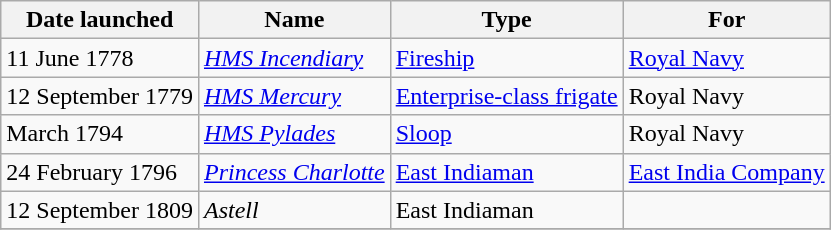<table class="wikitable sortable" border="1" style="border-spacing:0; style="width:100%;">
<tr>
<th>Date launched</th>
<th>Name</th>
<th>Type</th>
<th>For</th>
</tr>
<tr>
<td>11 June 1778</td>
<td><em><a href='#'>HMS Incendiary</a></em></td>
<td><a href='#'>Fireship</a></td>
<td> <a href='#'>Royal Navy</a></td>
</tr>
<tr>
<td>12 September 1779</td>
<td><em><a href='#'>HMS Mercury</a></em></td>
<td><a href='#'>Enterprise-class frigate</a></td>
<td> Royal Navy</td>
</tr>
<tr>
<td>March 1794</td>
<td><em><a href='#'>HMS Pylades</a></em></td>
<td><a href='#'>Sloop</a></td>
<td> Royal Navy</td>
</tr>
<tr>
<td>24 February 1796</td>
<td><em><a href='#'>Princess Charlotte</a></em></td>
<td><a href='#'>East Indiaman</a></td>
<td> <a href='#'>East India Company</a></td>
</tr>
<tr>
<td>12 September 1809</td>
<td><em>Astell</em></td>
<td>East Indiaman</td>
<td></td>
</tr>
<tr>
</tr>
</table>
